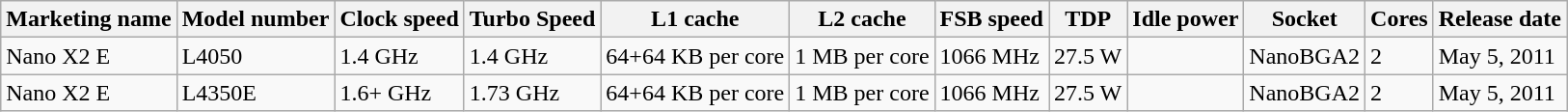<table class="wikitable">
<tr>
<th>Marketing name</th>
<th>Model number</th>
<th>Clock speed</th>
<th>Turbo Speed</th>
<th>L1 cache</th>
<th>L2 cache</th>
<th>FSB speed</th>
<th>TDP</th>
<th>Idle power</th>
<th>Socket</th>
<th>Cores</th>
<th>Release date</th>
</tr>
<tr>
<td>Nano X2 E</td>
<td>L4050</td>
<td>1.4 GHz</td>
<td>1.4 GHz</td>
<td>64+64 KB per core</td>
<td>1 MB per core</td>
<td>1066 MHz</td>
<td>27.5 W</td>
<td></td>
<td>NanoBGA2</td>
<td>2</td>
<td>May 5, 2011</td>
</tr>
<tr>
<td>Nano X2 E</td>
<td>L4350E</td>
<td>1.6+ GHz</td>
<td>1.73 GHz</td>
<td>64+64 KB per core</td>
<td>1 MB per core</td>
<td>1066 MHz</td>
<td>27.5 W</td>
<td></td>
<td>NanoBGA2</td>
<td>2</td>
<td>May 5, 2011</td>
</tr>
</table>
